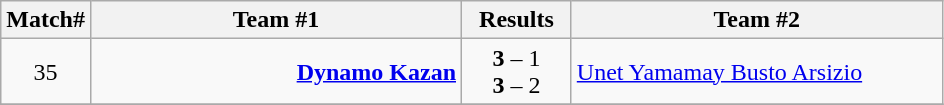<table class="wikitable" style="border-collapse: collapse;">
<tr>
<th>Match#</th>
<th align="right" width="240">Team #1</th>
<th>  Results  </th>
<th align="left" width="240">Team #2</th>
</tr>
<tr>
<td align="center">35</td>
<td align="right"><strong><a href='#'>Dynamo Kazan</a></strong> </td>
<td align="center"><strong>3</strong> – 1 <br> <strong>3</strong> – 2</td>
<td> <a href='#'>Unet Yamamay Busto Arsizio</a></td>
</tr>
<tr>
</tr>
</table>
